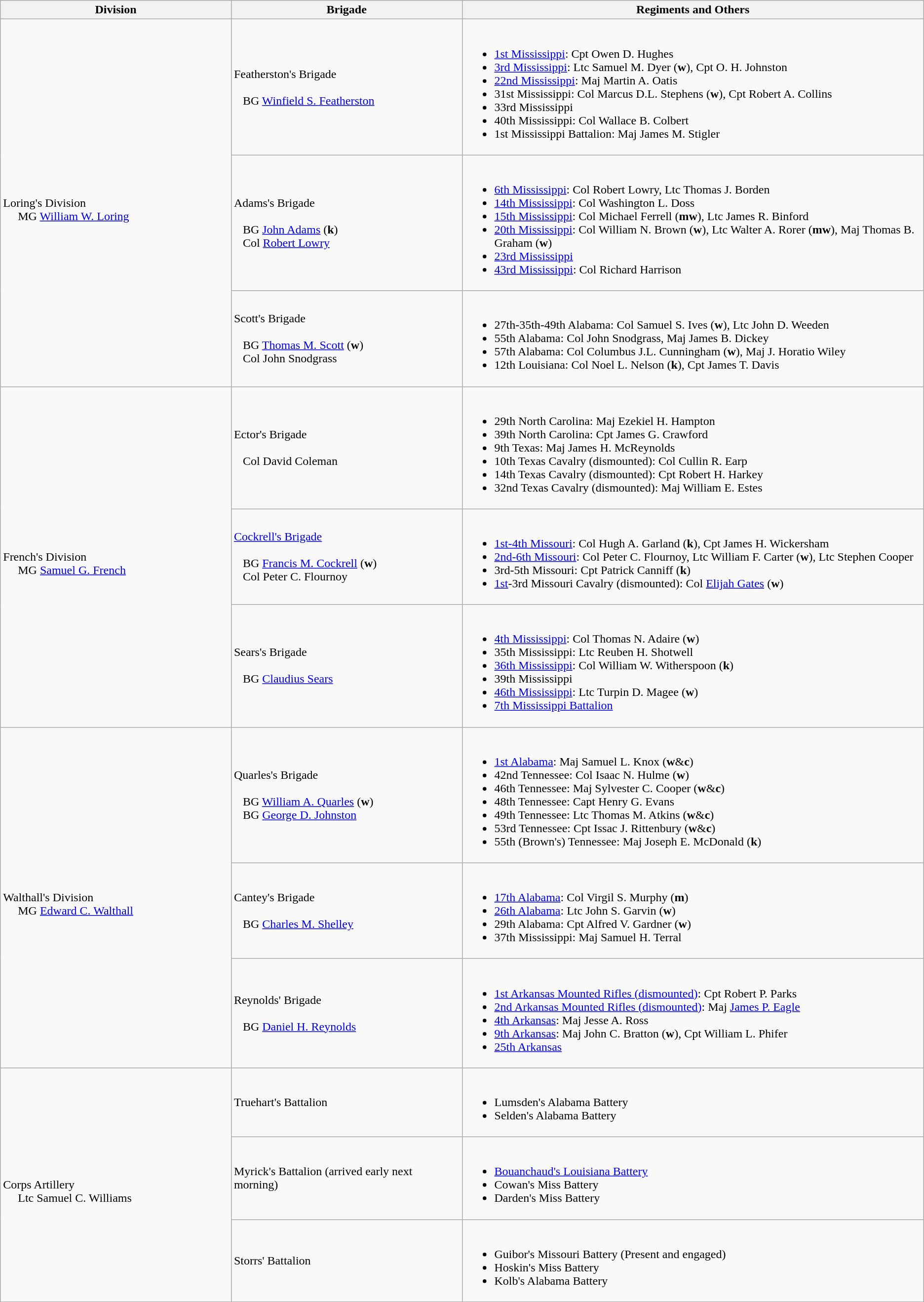<table class="wikitable">
<tr>
<th width=25%>Division</th>
<th width=25%>Brigade</th>
<th>Regiments and Others</th>
</tr>
<tr>
<td rowspan=3><br>Loring's Division
<br>    
MG <a href='#'>William W. Loring</a></td>
<td>Featherston's Brigade<br><br>  
BG <a href='#'>Winfield S. Featherston</a></td>
<td><br><ul><li><a href='#'>1st Mississippi</a>: Cpt Owen D. Hughes</li><li><a href='#'>3rd Mississippi</a>: Ltc Samuel M. Dyer (<strong>w</strong>), Cpt O. H. Johnston</li><li><a href='#'>22nd Mississippi</a>: Maj Martin A. Oatis</li><li>31st Mississippi: Col Marcus D.L. Stephens (<strong>w</strong>), Cpt Robert A. Collins</li><li>33rd Mississippi</li><li>40th Mississippi: Col Wallace B. Colbert</li><li>1st Mississippi Battalion: Maj James M. Stigler</li></ul></td>
</tr>
<tr>
<td>Adams's Brigade<br><br>  
BG <a href='#'>John Adams</a> (<strong>k</strong>)
<br>  
Col <a href='#'>Robert Lowry</a></td>
<td><br><ul><li><a href='#'>6th Mississippi</a>: Col Robert Lowry, Ltc Thomas J. Borden</li><li><a href='#'>14th Mississippi</a>: Col Washington L. Doss</li><li><a href='#'>15th Mississippi</a>: Col Michael Ferrell (<strong>mw</strong>), Ltc James R. Binford</li><li><a href='#'>20th Mississippi</a>: Col William N. Brown (<strong>w</strong>), Ltc Walter A. Rorer (<strong>mw</strong>), Maj Thomas B. Graham (<strong>w</strong>)</li><li><a href='#'>23rd Mississippi</a></li><li><a href='#'>43rd Mississippi</a>: Col Richard Harrison</li></ul></td>
</tr>
<tr>
<td>Scott's Brigade<br><br>  
BG <a href='#'>Thomas M. Scott</a> (<strong>w</strong>)
<br>  
Col John Snodgrass</td>
<td><br><ul><li>27th-35th-49th Alabama: Col Samuel S. Ives (<strong>w</strong>), Ltc John D. Weeden</li><li>55th Alabama: Col John Snodgrass, Maj James B. Dickey</li><li>57th Alabama: Col Columbus J.L. Cunningham (<strong>w</strong>), Maj J. Horatio Wiley</li><li>12th Louisiana: Col Noel L. Nelson (<strong>k</strong>), Cpt James T. Davis</li></ul></td>
</tr>
<tr>
<td rowspan=3><br>French's Division
<br>    
MG <a href='#'>Samuel G. French</a></td>
<td>Ector's Brigade<br><br>  
Col David Coleman</td>
<td><br><ul><li>29th North Carolina: Maj Ezekiel H. Hampton</li><li>39th North Carolina: Cpt James G. Crawford</li><li>9th Texas: Maj James H. McReynolds</li><li>10th Texas Cavalry (dismounted): Col Cullin R. Earp</li><li>14th Texas Cavalry (dismounted): Cpt Robert H. Harkey</li><li>32nd Texas Cavalry (dismounted): Maj William E. Estes</li></ul></td>
</tr>
<tr>
<td><a href='#'>Cockrell's Brigade</a><br><br>  
BG <a href='#'>Francis M. Cockrell</a> (<strong>w</strong>)
<br>  
Col Peter C. Flournoy</td>
<td><br><ul><li><a href='#'>1st-4th Missouri</a>: Col Hugh A. Garland (<strong>k</strong>), Cpt James H. Wickersham</li><li><a href='#'>2nd-6th Missouri</a>: Col Peter C. Flournoy, Ltc William F. Carter (<strong>w</strong>), Ltc Stephen Cooper</li><li>3rd-5th Missouri: Cpt Patrick Canniff (<strong>k</strong>)</li><li><a href='#'>1st</a>-3rd Missouri Cavalry (dismounted): Col <a href='#'>Elijah Gates</a> (<strong>w</strong>)</li></ul></td>
</tr>
<tr>
<td>Sears's Brigade<br><br>  
BG <a href='#'>Claudius Sears</a></td>
<td><br><ul><li><a href='#'>4th Mississippi</a>: Col Thomas N. Adaire (<strong>w</strong>)</li><li>35th Mississippi: Ltc Reuben H. Shotwell</li><li><a href='#'>36th Mississippi</a>: Col William W. Witherspoon (<strong>k</strong>)</li><li>39th Mississippi</li><li><a href='#'>46th Mississippi</a>: Ltc Turpin D. Magee (<strong>w</strong>)</li><li><a href='#'>7th Mississippi Battalion</a></li></ul></td>
</tr>
<tr>
<td rowspan=3><br>Walthall's Division
<br>    
MG <a href='#'>Edward C. Walthall</a></td>
<td>Quarles's Brigade<br><br>  
BG <a href='#'>William A. Quarles</a> (<strong>w</strong>)
<br>  
BG <a href='#'>George D. Johnston</a></td>
<td><br><ul><li><a href='#'>1st Alabama</a>: Maj Samuel L. Knox (<strong>w</strong>&<strong>c</strong>)</li><li>42nd Tennessee: Col Isaac N. Hulme (<strong>w</strong>)</li><li>46th Tennessee: Maj Sylvester C. Cooper (<strong>w</strong>&<strong>c</strong>)</li><li>48th Tennessee: Capt Henry G. Evans</li><li>49th Tennessee: Ltc Thomas M. Atkins (<strong>w</strong>&<strong>c</strong>)</li><li>53rd Tennessee: Cpt Issac J. Rittenbury (<strong>w</strong>&<strong>c</strong>)</li><li>55th (Brown's) Tennessee: Maj Joseph E. McDonald (<strong>k</strong>)</li></ul></td>
</tr>
<tr>
<td>Cantey's Brigade<br><br>  
BG <a href='#'>Charles M. Shelley</a></td>
<td><br><ul><li><a href='#'>17th Alabama</a>: Col Virgil S. Murphy (<strong>m</strong>)</li><li><a href='#'>26th Alabama</a>: Ltc John S. Garvin (<strong>w</strong>)</li><li>29th Alabama: Cpt Alfred V. Gardner (<strong>w</strong>)</li><li>37th Mississippi: Maj Samuel H. Terral</li></ul></td>
</tr>
<tr>
<td>Reynolds' Brigade<br><br>  
BG <a href='#'>Daniel H. Reynolds</a></td>
<td><br><ul><li><a href='#'>1st Arkansas Mounted Rifles (dismounted)</a>: Cpt Robert P. Parks</li><li><a href='#'>2nd Arkansas Mounted Rifles (dismounted)</a>: Maj <a href='#'>James P. Eagle</a></li><li><a href='#'>4th Arkansas</a>: Maj Jesse A. Ross</li><li><a href='#'>9th Arkansas</a>: Maj John C. Bratton (<strong>w</strong>), Cpt William L. Phifer</li><li><a href='#'>25th Arkansas</a></li></ul></td>
</tr>
<tr>
<td rowspan=3><br>Corps Artillery
<br>    
Ltc Samuel C. Williams</td>
<td>Truehart's Battalion</td>
<td><br><ul><li>Lumsden's Alabama Battery</li><li>Selden's Alabama Battery</li></ul></td>
</tr>
<tr>
<td>Myrick's Battalion (arrived early next morning)</td>
<td><br><ul><li><a href='#'>Bouanchaud's Louisiana Battery</a></li><li>Cowan's Miss Battery</li><li>Darden's Miss Battery</li></ul></td>
</tr>
<tr>
<td>Storrs' Battalion</td>
<td><br><ul><li>Guibor's Missouri Battery (Present and engaged)</li><li>Hoskin's Miss Battery</li><li>Kolb's Alabama Battery</li></ul></td>
</tr>
</table>
